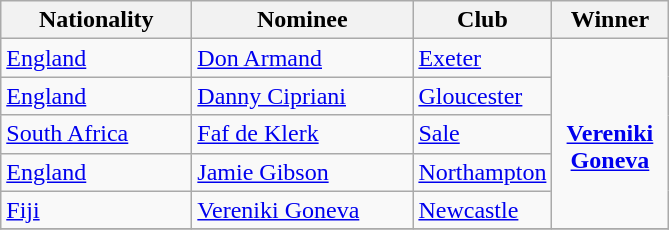<table class="wikitable">
<tr>
<th width=120>Nationality</th>
<th width=140>Nominee</th>
<th width=80>Club</th>
<th width=70>Winner</th>
</tr>
<tr>
<td> <a href='#'>England</a></td>
<td><a href='#'>Don Armand</a></td>
<td><a href='#'>Exeter</a></td>
<td rowspan=5 align=center><br><strong><a href='#'>Vereniki Goneva</a></strong></td>
</tr>
<tr>
<td> <a href='#'>England</a></td>
<td><a href='#'>Danny Cipriani</a></td>
<td><a href='#'>Gloucester</a></td>
</tr>
<tr>
<td> <a href='#'>South Africa</a></td>
<td><a href='#'>Faf de Klerk</a></td>
<td><a href='#'>Sale</a></td>
</tr>
<tr>
<td> <a href='#'>England</a></td>
<td><a href='#'>Jamie Gibson</a></td>
<td><a href='#'>Northampton</a></td>
</tr>
<tr>
<td> <a href='#'>Fiji</a></td>
<td><a href='#'>Vereniki Goneva</a></td>
<td><a href='#'>Newcastle</a></td>
</tr>
<tr>
</tr>
</table>
